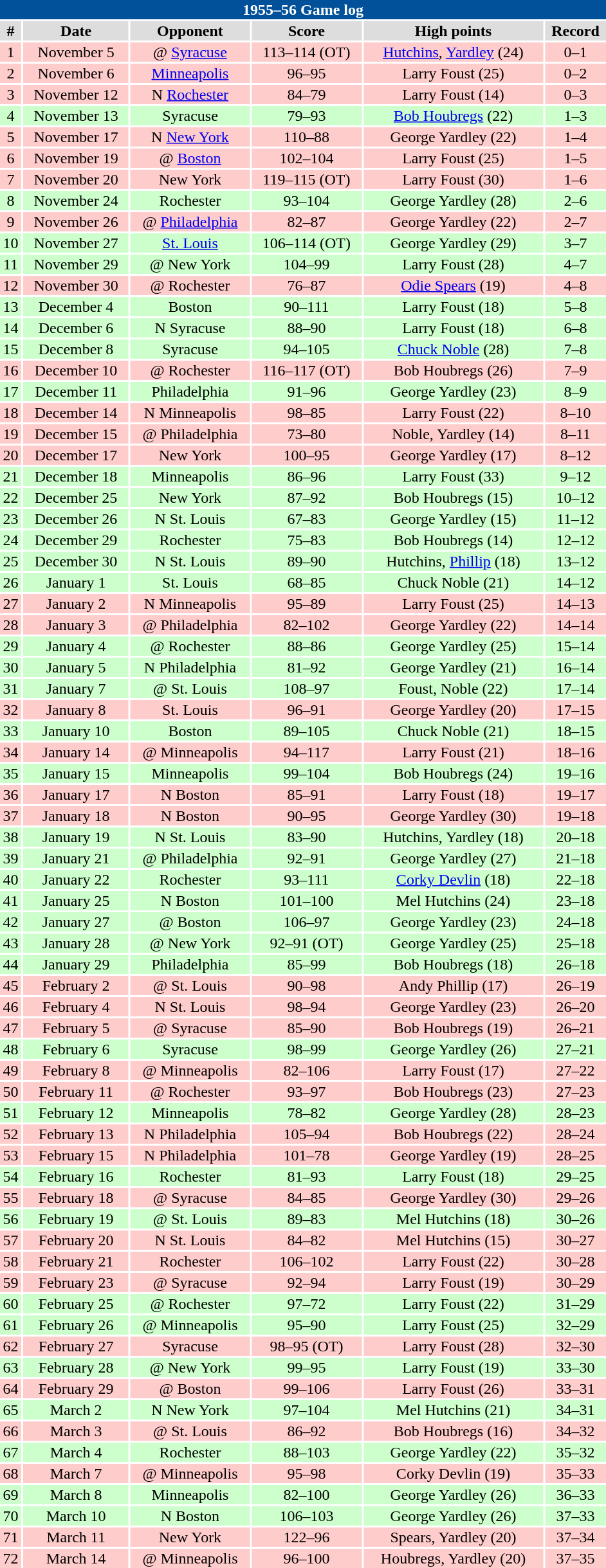<table class="toccolours collapsible" width=50% style="clear:both; margin:1.5em auto; text-align:center">
<tr>
<th colspan=11 style="background:#00519a; color:white;">1955–56 Game log</th>
</tr>
<tr align="center" bgcolor="#dddddd">
<td><strong>#</strong></td>
<td><strong>Date</strong></td>
<td><strong>Opponent</strong></td>
<td><strong>Score</strong></td>
<td><strong>High points</strong></td>
<td><strong>Record</strong></td>
</tr>
<tr align="center" bgcolor="ffcccc">
<td>1</td>
<td>November 5</td>
<td>@ <a href='#'>Syracuse</a></td>
<td>113–114 (OT)</td>
<td><a href='#'>Hutchins</a>, <a href='#'>Yardley</a> (24)</td>
<td>0–1</td>
</tr>
<tr align="center" bgcolor="ffcccc">
<td>2</td>
<td>November 6</td>
<td><a href='#'>Minneapolis</a></td>
<td>96–95</td>
<td>Larry Foust (25)</td>
<td>0–2</td>
</tr>
<tr align="center" bgcolor="ffcccc">
<td>3</td>
<td>November 12</td>
<td>N <a href='#'>Rochester</a></td>
<td>84–79</td>
<td>Larry Foust (14)</td>
<td>0–3</td>
</tr>
<tr align="center" bgcolor="ccffcc">
<td>4</td>
<td>November 13</td>
<td>Syracuse</td>
<td>79–93</td>
<td><a href='#'>Bob Houbregs</a> (22)</td>
<td>1–3</td>
</tr>
<tr align="center" bgcolor="ffcccc">
<td>5</td>
<td>November 17</td>
<td>N <a href='#'>New York</a></td>
<td>110–88</td>
<td>George Yardley (22)</td>
<td>1–4</td>
</tr>
<tr align="center" bgcolor="ffcccc">
<td>6</td>
<td>November 19</td>
<td>@ <a href='#'>Boston</a></td>
<td>102–104</td>
<td>Larry Foust (25)</td>
<td>1–5</td>
</tr>
<tr align="center" bgcolor="ffcccc">
<td>7</td>
<td>November 20</td>
<td>New York</td>
<td>119–115 (OT)</td>
<td>Larry Foust (30)</td>
<td>1–6</td>
</tr>
<tr align="center" bgcolor="ccffcc">
<td>8</td>
<td>November 24</td>
<td>Rochester</td>
<td>93–104</td>
<td>George Yardley (28)</td>
<td>2–6</td>
</tr>
<tr align="center" bgcolor="ffcccc">
<td>9</td>
<td>November 26</td>
<td>@ <a href='#'>Philadelphia</a></td>
<td>82–87</td>
<td>George Yardley (22)</td>
<td>2–7</td>
</tr>
<tr align="center" bgcolor="ccffcc">
<td>10</td>
<td>November 27</td>
<td><a href='#'>St. Louis</a></td>
<td>106–114 (OT)</td>
<td>George Yardley (29)</td>
<td>3–7</td>
</tr>
<tr align="center" bgcolor="ccffcc">
<td>11</td>
<td>November 29</td>
<td>@ New York</td>
<td>104–99</td>
<td>Larry Foust (28)</td>
<td>4–7</td>
</tr>
<tr align="center" bgcolor="ffcccc">
<td>12</td>
<td>November 30</td>
<td>@ Rochester</td>
<td>76–87</td>
<td><a href='#'>Odie Spears</a> (19)</td>
<td>4–8</td>
</tr>
<tr align="center" bgcolor="ccffcc">
<td>13</td>
<td>December 4</td>
<td>Boston</td>
<td>90–111</td>
<td>Larry Foust (18)</td>
<td>5–8</td>
</tr>
<tr align="center" bgcolor="ccffcc">
<td>14</td>
<td>December 6</td>
<td>N Syracuse</td>
<td>88–90</td>
<td>Larry Foust (18)</td>
<td>6–8</td>
</tr>
<tr align="center" bgcolor="ccffcc">
<td>15</td>
<td>December 8</td>
<td>Syracuse</td>
<td>94–105</td>
<td><a href='#'>Chuck Noble</a> (28)</td>
<td>7–8</td>
</tr>
<tr align="center" bgcolor="ffcccc">
<td>16</td>
<td>December 10</td>
<td>@ Rochester</td>
<td>116–117 (OT)</td>
<td>Bob Houbregs (26)</td>
<td>7–9</td>
</tr>
<tr align="center" bgcolor="ccffcc">
<td>17</td>
<td>December 11</td>
<td>Philadelphia</td>
<td>91–96</td>
<td>George Yardley (23)</td>
<td>8–9</td>
</tr>
<tr align="center" bgcolor="ffcccc">
<td>18</td>
<td>December 14</td>
<td>N Minneapolis</td>
<td>98–85</td>
<td>Larry Foust (22)</td>
<td>8–10</td>
</tr>
<tr align="center" bgcolor="ffcccc">
<td>19</td>
<td>December 15</td>
<td>@ Philadelphia</td>
<td>73–80</td>
<td>Noble, Yardley (14)</td>
<td>8–11</td>
</tr>
<tr align="center" bgcolor="ffcccc">
<td>20</td>
<td>December 17</td>
<td>New York</td>
<td>100–95</td>
<td>George Yardley (17)</td>
<td>8–12</td>
</tr>
<tr align="center" bgcolor="ccffcc">
<td>21</td>
<td>December 18</td>
<td>Minneapolis</td>
<td>86–96</td>
<td>Larry Foust (33)</td>
<td>9–12</td>
</tr>
<tr align="center" bgcolor="ccffcc">
<td>22</td>
<td>December 25</td>
<td>New York</td>
<td>87–92</td>
<td>Bob Houbregs (15)</td>
<td>10–12</td>
</tr>
<tr align="center" bgcolor="ccffcc">
<td>23</td>
<td>December 26</td>
<td>N St. Louis</td>
<td>67–83</td>
<td>George Yardley (15)</td>
<td>11–12</td>
</tr>
<tr align="center" bgcolor="ccffcc">
<td>24</td>
<td>December 29</td>
<td>Rochester</td>
<td>75–83</td>
<td>Bob Houbregs (14)</td>
<td>12–12</td>
</tr>
<tr align="center" bgcolor="ccffcc">
<td>25</td>
<td>December 30</td>
<td>N St. Louis</td>
<td>89–90</td>
<td>Hutchins, <a href='#'>Phillip</a> (18)</td>
<td>13–12</td>
</tr>
<tr align="center" bgcolor="ccffcc">
<td>26</td>
<td>January 1</td>
<td>St. Louis</td>
<td>68–85</td>
<td>Chuck Noble (21)</td>
<td>14–12</td>
</tr>
<tr align="center" bgcolor="ffcccc">
<td>27</td>
<td>January 2</td>
<td>N Minneapolis</td>
<td>95–89</td>
<td>Larry Foust (25)</td>
<td>14–13</td>
</tr>
<tr align="center" bgcolor="ffcccc">
<td>28</td>
<td>January 3</td>
<td>@ Philadelphia</td>
<td>82–102</td>
<td>George Yardley (22)</td>
<td>14–14</td>
</tr>
<tr align="center" bgcolor="ccffcc">
<td>29</td>
<td>January 4</td>
<td>@ Rochester</td>
<td>88–86</td>
<td>George Yardley (25)</td>
<td>15–14</td>
</tr>
<tr align="center" bgcolor="ccffcc">
<td>30</td>
<td>January 5</td>
<td>N Philadelphia</td>
<td>81–92</td>
<td>George Yardley (21)</td>
<td>16–14</td>
</tr>
<tr align="center" bgcolor="ccffcc">
<td>31</td>
<td>January 7</td>
<td>@ St. Louis</td>
<td>108–97</td>
<td>Foust, Noble (22)</td>
<td>17–14</td>
</tr>
<tr align="center" bgcolor="ffcccc">
<td>32</td>
<td>January 8</td>
<td>St. Louis</td>
<td>96–91</td>
<td>George Yardley (20)</td>
<td>17–15</td>
</tr>
<tr align="center" bgcolor="ccffcc">
<td>33</td>
<td>January 10</td>
<td>Boston</td>
<td>89–105</td>
<td>Chuck Noble (21)</td>
<td>18–15</td>
</tr>
<tr align="center" bgcolor="ffcccc">
<td>34</td>
<td>January 14</td>
<td>@ Minneapolis</td>
<td>94–117</td>
<td>Larry Foust (21)</td>
<td>18–16</td>
</tr>
<tr align="center" bgcolor="ccffcc">
<td>35</td>
<td>January 15</td>
<td>Minneapolis</td>
<td>99–104</td>
<td>Bob Houbregs (24)</td>
<td>19–16</td>
</tr>
<tr align="center" bgcolor="ffcccc">
<td>36</td>
<td>January 17</td>
<td>N Boston</td>
<td>85–91</td>
<td>Larry Foust (18)</td>
<td>19–17</td>
</tr>
<tr align="center" bgcolor="ffcccc">
<td>37</td>
<td>January 18</td>
<td>N Boston</td>
<td>90–95</td>
<td>George Yardley (30)</td>
<td>19–18</td>
</tr>
<tr align="center" bgcolor="ccffcc">
<td>38</td>
<td>January 19</td>
<td>N St. Louis</td>
<td>83–90</td>
<td>Hutchins, Yardley (18)</td>
<td>20–18</td>
</tr>
<tr align="center" bgcolor="ccffcc">
<td>39</td>
<td>January 21</td>
<td>@ Philadelphia</td>
<td>92–91</td>
<td>George Yardley (27)</td>
<td>21–18</td>
</tr>
<tr align="center" bgcolor="ccffcc">
<td>40</td>
<td>January 22</td>
<td>Rochester</td>
<td>93–111</td>
<td><a href='#'>Corky Devlin</a> (18)</td>
<td>22–18</td>
</tr>
<tr align="center" bgcolor="ccffcc">
<td>41</td>
<td>January 25</td>
<td>N Boston</td>
<td>101–100</td>
<td>Mel Hutchins (24)</td>
<td>23–18</td>
</tr>
<tr align="center" bgcolor="ccffcc">
<td>42</td>
<td>January 27</td>
<td>@ Boston</td>
<td>106–97</td>
<td>George Yardley (23)</td>
<td>24–18</td>
</tr>
<tr align="center" bgcolor="ccffcc">
<td>43</td>
<td>January 28</td>
<td>@ New York</td>
<td>92–91 (OT)</td>
<td>George Yardley (25)</td>
<td>25–18</td>
</tr>
<tr align="center" bgcolor="ccffcc">
<td>44</td>
<td>January 29</td>
<td>Philadelphia</td>
<td>85–99</td>
<td>Bob Houbregs (18)</td>
<td>26–18</td>
</tr>
<tr align="center" bgcolor="ffcccc">
<td>45</td>
<td>February 2</td>
<td>@ St. Louis</td>
<td>90–98</td>
<td>Andy Phillip (17)</td>
<td>26–19</td>
</tr>
<tr align="center" bgcolor="ffcccc">
<td>46</td>
<td>February 4</td>
<td>N St. Louis</td>
<td>98–94</td>
<td>George Yardley (23)</td>
<td>26–20</td>
</tr>
<tr align="center" bgcolor="ffcccc">
<td>47</td>
<td>February 5</td>
<td>@ Syracuse</td>
<td>85–90</td>
<td>Bob Houbregs (19)</td>
<td>26–21</td>
</tr>
<tr align="center" bgcolor="ccffcc">
<td>48</td>
<td>February 6</td>
<td>Syracuse</td>
<td>98–99</td>
<td>George Yardley (26)</td>
<td>27–21</td>
</tr>
<tr align="center" bgcolor="ffcccc">
<td>49</td>
<td>February 8</td>
<td>@ Minneapolis</td>
<td>82–106</td>
<td>Larry Foust (17)</td>
<td>27–22</td>
</tr>
<tr align="center" bgcolor="ffcccc">
<td>50</td>
<td>February 11</td>
<td>@ Rochester</td>
<td>93–97</td>
<td>Bob Houbregs (23)</td>
<td>27–23</td>
</tr>
<tr align="center" bgcolor="ccffcc">
<td>51</td>
<td>February 12</td>
<td>Minneapolis</td>
<td>78–82</td>
<td>George Yardley (28)</td>
<td>28–23</td>
</tr>
<tr align="center" bgcolor="ffcccc">
<td>52</td>
<td>February 13</td>
<td>N Philadelphia</td>
<td>105–94</td>
<td>Bob Houbregs (22)</td>
<td>28–24</td>
</tr>
<tr align="center" bgcolor="ffcccc">
<td>53</td>
<td>February 15</td>
<td>N Philadelphia</td>
<td>101–78</td>
<td>George Yardley (19)</td>
<td>28–25</td>
</tr>
<tr align="center" bgcolor="ccffcc">
<td>54</td>
<td>February 16</td>
<td>Rochester</td>
<td>81–93</td>
<td>Larry Foust (18)</td>
<td>29–25</td>
</tr>
<tr align="center" bgcolor="ffcccc">
<td>55</td>
<td>February 18</td>
<td>@ Syracuse</td>
<td>84–85</td>
<td>George Yardley (30)</td>
<td>29–26</td>
</tr>
<tr align="center" bgcolor="ccffcc">
<td>56</td>
<td>February 19</td>
<td>@ St. Louis</td>
<td>89–83</td>
<td>Mel Hutchins (18)</td>
<td>30–26</td>
</tr>
<tr align="center" bgcolor="ffcccc">
<td>57</td>
<td>February 20</td>
<td>N St. Louis</td>
<td>84–82</td>
<td>Mel Hutchins (15)</td>
<td>30–27</td>
</tr>
<tr align="center" bgcolor="ffcccc">
<td>58</td>
<td>February 21</td>
<td>Rochester</td>
<td>106–102</td>
<td>Larry Foust (22)</td>
<td>30–28</td>
</tr>
<tr align="center" bgcolor="ffcccc">
<td>59</td>
<td>February 23</td>
<td>@ Syracuse</td>
<td>92–94</td>
<td>Larry Foust (19)</td>
<td>30–29</td>
</tr>
<tr align="center" bgcolor="ccffcc">
<td>60</td>
<td>February 25</td>
<td>@ Rochester</td>
<td>97–72</td>
<td>Larry Foust (22)</td>
<td>31–29</td>
</tr>
<tr align="center" bgcolor="ccffcc">
<td>61</td>
<td>February 26</td>
<td>@ Minneapolis</td>
<td>95–90</td>
<td>Larry Foust (25)</td>
<td>32–29</td>
</tr>
<tr align="center" bgcolor="ffcccc">
<td>62</td>
<td>February 27</td>
<td>Syracuse</td>
<td>98–95 (OT)</td>
<td>Larry Foust (28)</td>
<td>32–30</td>
</tr>
<tr align="center" bgcolor="ccffcc">
<td>63</td>
<td>February 28</td>
<td>@ New York</td>
<td>99–95</td>
<td>Larry Foust (19)</td>
<td>33–30</td>
</tr>
<tr align="center" bgcolor="ffcccc">
<td>64</td>
<td>February 29</td>
<td>@ Boston</td>
<td>99–106</td>
<td>Larry Foust (26)</td>
<td>33–31</td>
</tr>
<tr align="center" bgcolor="ccffcc">
<td>65</td>
<td>March 2</td>
<td>N New York</td>
<td>97–104</td>
<td>Mel Hutchins (21)</td>
<td>34–31</td>
</tr>
<tr align="center" bgcolor="ffcccc">
<td>66</td>
<td>March 3</td>
<td>@ St. Louis</td>
<td>86–92</td>
<td>Bob Houbregs (16)</td>
<td>34–32</td>
</tr>
<tr align="center" bgcolor="ccffcc">
<td>67</td>
<td>March 4</td>
<td>Rochester</td>
<td>88–103</td>
<td>George Yardley (22)</td>
<td>35–32</td>
</tr>
<tr align="center" bgcolor="ffcccc">
<td>68</td>
<td>March 7</td>
<td>@ Minneapolis</td>
<td>95–98</td>
<td>Corky Devlin (19)</td>
<td>35–33</td>
</tr>
<tr align="center" bgcolor="ccffcc">
<td>69</td>
<td>March 8</td>
<td>Minneapolis</td>
<td>82–100</td>
<td>George Yardley (26)</td>
<td>36–33</td>
</tr>
<tr align="center" bgcolor="ccffcc">
<td>70</td>
<td>March 10</td>
<td>N Boston</td>
<td>106–103</td>
<td>George Yardley (26)</td>
<td>37–33</td>
</tr>
<tr align="center" bgcolor="ffcccc">
<td>71</td>
<td>March 11</td>
<td>New York</td>
<td>122–96</td>
<td>Spears, Yardley (20)</td>
<td>37–34</td>
</tr>
<tr align="center" bgcolor="ffcccc">
<td>72</td>
<td>March 14</td>
<td>@ Minneapolis</td>
<td>96–100</td>
<td>Houbregs, Yardley (20)</td>
<td>37–35</td>
</tr>
</table>
